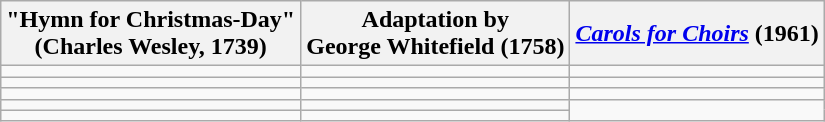<table class="wikitable">
<tr>
<th>"Hymn for Christmas-Day"<br>(Charles Wesley, 1739)</th>
<th>Adaptation by<br>George Whitefield (1758)</th>
<th><em><a href='#'>Carols for Choirs</a></em> (1961)</th>
</tr>
<tr>
<td></td>
<td></td>
<td></td>
</tr>
<tr>
<td></td>
<td></td>
<td></td>
</tr>
<tr>
<td></td>
<td></td>
<td></td>
</tr>
<tr>
<td></td>
<td valign=top></td>
</tr>
<tr>
<td></td>
<td valign=top></td>
</tr>
</table>
